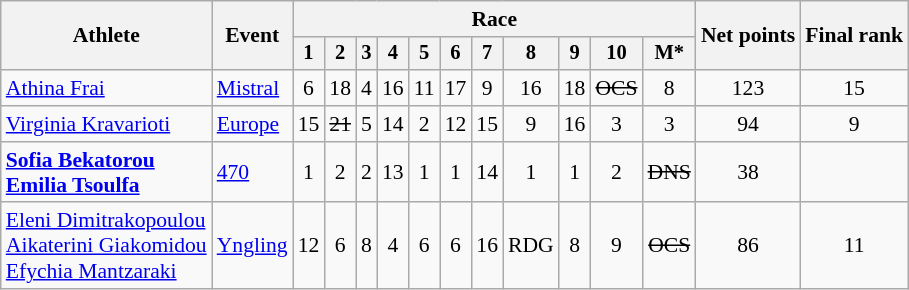<table class="wikitable" style="font-size:90%">
<tr>
<th rowspan=2>Athlete</th>
<th rowspan=2>Event</th>
<th colspan=11>Race</th>
<th rowspan=2>Net points</th>
<th rowspan=2>Final rank</th>
</tr>
<tr style="font-size:95%">
<th>1</th>
<th>2</th>
<th>3</th>
<th>4</th>
<th>5</th>
<th>6</th>
<th>7</th>
<th>8</th>
<th>9</th>
<th>10</th>
<th>M*</th>
</tr>
<tr align=center>
<td align=left><a href='#'>Athina Frai</a></td>
<td align=left><a href='#'>Mistral</a></td>
<td>6</td>
<td>18</td>
<td>4</td>
<td>16</td>
<td>11</td>
<td>17</td>
<td>9</td>
<td>16</td>
<td>18</td>
<td><s>OCS</s></td>
<td>8</td>
<td>123</td>
<td>15</td>
</tr>
<tr align=center>
<td align=left><a href='#'>Virginia Kravarioti</a></td>
<td align=left><a href='#'>Europe</a></td>
<td>15</td>
<td><s>21</s></td>
<td>5</td>
<td>14</td>
<td>2</td>
<td>12</td>
<td>15</td>
<td>9</td>
<td>16</td>
<td>3</td>
<td>3</td>
<td>94</td>
<td>9</td>
</tr>
<tr align=center>
<td align=left><strong><a href='#'>Sofia Bekatorou</a><br><a href='#'>Emilia Tsoulfa</a></strong></td>
<td align=left><a href='#'>470</a></td>
<td>1</td>
<td>2</td>
<td>2</td>
<td>13</td>
<td>1</td>
<td>1</td>
<td>14</td>
<td>1</td>
<td>1</td>
<td>2</td>
<td><s>DNS</s></td>
<td>38</td>
<td></td>
</tr>
<tr align=center>
<td align=left><a href='#'>Eleni Dimitrakopoulou</a><br><a href='#'>Aikaterini Giakomidou</a><br><a href='#'>Efychia Mantzaraki</a></td>
<td align=left><a href='#'>Yngling</a></td>
<td>12</td>
<td>6</td>
<td>8</td>
<td>4</td>
<td>6</td>
<td>6</td>
<td>16</td>
<td>RDG</td>
<td>8</td>
<td>9</td>
<td><s>OCS</s></td>
<td>86</td>
<td>11</td>
</tr>
</table>
